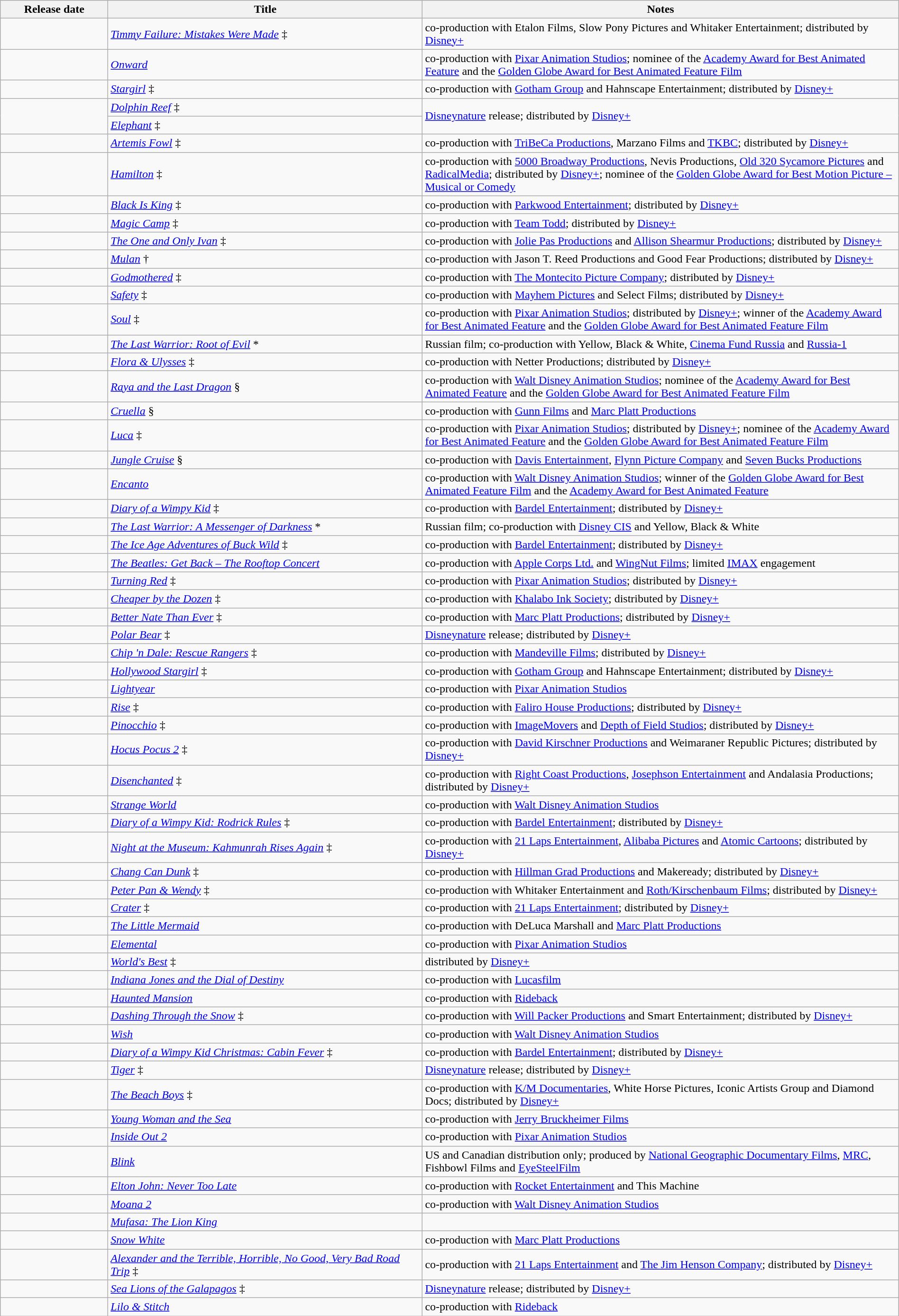<table class="wikitable sortable" style="width:100%;">
<tr>
<th style="width:9em;">Release date</th>
<th style="width:35%;">Title</th>
<th>Notes</th>
</tr>
<tr>
<td></td>
<td><em><a href='#'>Timmy Failure: Mistakes Were Made</a></em> ‡</td>
<td>co-production with Etalon Films, Slow Pony Pictures and Whitaker Entertainment; distributed by <a href='#'>Disney+</a></td>
</tr>
<tr>
<td></td>
<td><em><a href='#'>Onward</a></em></td>
<td>co-production with <a href='#'>Pixar Animation Studios</a>; nominee of the <a href='#'>Academy Award for Best Animated Feature</a> and the <a href='#'>Golden Globe Award for Best Animated Feature Film</a></td>
</tr>
<tr>
<td></td>
<td><em><a href='#'>Stargirl</a></em> ‡</td>
<td>co-production with <a href='#'>Gotham Group</a> and Hahnscape Entertainment; distributed by <a href='#'>Disney+</a></td>
</tr>
<tr>
<td rowspan="2"></td>
<td><em><a href='#'>Dolphin Reef</a></em> ‡</td>
<td rowspan="2"><a href='#'>Disneynature</a> release; distributed by <a href='#'>Disney+</a></td>
</tr>
<tr>
<td><em><a href='#'>Elephant</a></em> ‡</td>
</tr>
<tr>
<td></td>
<td><em><a href='#'>Artemis Fowl</a></em> ‡</td>
<td>co-production with <a href='#'>TriBeCa Productions</a>, Marzano Films and <a href='#'>TKBC</a>; distributed by <a href='#'>Disney+</a></td>
</tr>
<tr>
<td></td>
<td><em><a href='#'>Hamilton</a></em> ‡</td>
<td>co-production with <a href='#'>5000 Broadway Productions</a>, Nevis Productions, <a href='#'>Old 320 Sycamore Pictures</a> and <a href='#'>RadicalMedia</a>; distributed by <a href='#'>Disney+</a>; nominee of the <a href='#'>Golden Globe Award for Best Motion Picture – Musical or Comedy</a></td>
</tr>
<tr>
<td></td>
<td><em><a href='#'>Black Is King</a></em> ‡</td>
<td>co-production with <a href='#'>Parkwood Entertainment</a>; distributed by <a href='#'>Disney+</a></td>
</tr>
<tr>
<td></td>
<td><em><a href='#'>Magic Camp</a></em> ‡</td>
<td>co-production with <a href='#'>Team Todd</a>; distributed by <a href='#'>Disney+</a></td>
</tr>
<tr>
<td></td>
<td><em><a href='#'>The One and Only Ivan</a></em> ‡</td>
<td>co-production with <a href='#'>Jolie Pas Productions</a> and <a href='#'>Allison Shearmur Productions</a>; distributed by <a href='#'>Disney+</a></td>
</tr>
<tr>
<td></td>
<td><em><a href='#'>Mulan</a></em> †</td>
<td>co-production with Jason T. Reed Productions and Good Fear Productions; distributed by <a href='#'>Disney+</a></td>
</tr>
<tr>
<td></td>
<td><em><a href='#'>Godmothered</a></em> ‡</td>
<td>co-production with <a href='#'>The Montecito Picture Company</a>; distributed by <a href='#'>Disney+</a></td>
</tr>
<tr>
<td></td>
<td><em><a href='#'>Safety</a></em> ‡</td>
<td>co-production with <a href='#'>Mayhem Pictures</a> and Select Films; distributed by <a href='#'>Disney+</a></td>
</tr>
<tr>
<td></td>
<td><em><a href='#'>Soul</a></em> ‡</td>
<td>co-production with <a href='#'>Pixar Animation Studios</a>; distributed by <a href='#'>Disney+</a>; winner of the <a href='#'>Academy Award for Best Animated Feature</a> and the <a href='#'>Golden Globe Award for Best Animated Feature Film</a></td>
</tr>
<tr>
<td></td>
<td><em><a href='#'>The Last Warrior: Root of Evil</a></em> *</td>
<td>Russian film; co-production with Yellow, Black & White, <a href='#'>Cinema Fund Russia</a> and <a href='#'>Russia-1</a></td>
</tr>
<tr>
<td></td>
<td><em><a href='#'>Flora & Ulysses</a></em> ‡</td>
<td>co-production with Netter Productions; distributed by <a href='#'>Disney+</a></td>
</tr>
<tr>
<td></td>
<td><em><a href='#'>Raya and the Last Dragon</a></em> §</td>
<td>co-production with <a href='#'>Walt Disney Animation Studios</a>; nominee of the <a href='#'>Academy Award for Best Animated Feature</a> and the <a href='#'>Golden Globe Award for Best Animated Feature Film</a></td>
</tr>
<tr>
<td></td>
<td><em><a href='#'>Cruella</a></em> §</td>
<td>co-production with <a href='#'>Gunn Films</a> and <a href='#'>Marc Platt Productions</a></td>
</tr>
<tr>
<td></td>
<td><em><a href='#'>Luca</a></em> ‡</td>
<td>co-production with <a href='#'>Pixar Animation Studios</a>; distributed by <a href='#'>Disney+</a>; nominee of the <a href='#'>Academy Award for Best Animated Feature</a> and the <a href='#'>Golden Globe Award for Best Animated Feature Film</a></td>
</tr>
<tr>
<td></td>
<td><em><a href='#'>Jungle Cruise</a></em> §</td>
<td>co-production with <a href='#'>Davis Entertainment</a>, <a href='#'>Flynn Picture Company</a> and <a href='#'>Seven Bucks Productions</a></td>
</tr>
<tr>
<td></td>
<td><em><a href='#'>Encanto</a></em></td>
<td>co-production with <a href='#'>Walt Disney Animation Studios</a>; winner of the <a href='#'>Golden Globe Award for Best Animated Feature Film</a> and the <a href='#'>Academy Award for Best Animated Feature</a></td>
</tr>
<tr>
<td></td>
<td><em><a href='#'>Diary of a Wimpy Kid</a></em> ‡</td>
<td>co-production with <a href='#'>Bardel Entertainment</a>; distributed by <a href='#'>Disney+</a></td>
</tr>
<tr>
<td></td>
<td><em><a href='#'>The Last Warrior: A Messenger of Darkness</a></em> *</td>
<td>Russian film; co-production with <a href='#'>Disney CIS</a> and Yellow, Black & White</td>
</tr>
<tr>
<td></td>
<td><em><a href='#'>The Ice Age Adventures of Buck Wild</a></em> ‡</td>
<td>co-production with <a href='#'>Bardel Entertainment</a>; distributed by <a href='#'>Disney+</a></td>
</tr>
<tr>
<td></td>
<td><em><a href='#'>The Beatles: Get Back – The Rooftop Concert</a></em></td>
<td>co-production with <a href='#'>Apple Corps Ltd.</a> and <a href='#'>WingNut Films</a>; limited <a href='#'>IMAX</a> engagement</td>
</tr>
<tr>
<td></td>
<td><em><a href='#'>Turning Red</a></em> ‡</td>
<td>co-production with <a href='#'>Pixar Animation Studios</a>; distributed by <a href='#'>Disney+</a></td>
</tr>
<tr>
<td></td>
<td><em><a href='#'>Cheaper by the Dozen</a></em> ‡</td>
<td>co-production with <a href='#'>Khalabo Ink Society</a>; distributed by <a href='#'>Disney+</a></td>
</tr>
<tr>
<td></td>
<td><em><a href='#'>Better Nate Than Ever</a></em> ‡</td>
<td>co-production with <a href='#'>Marc Platt Productions</a>; distributed by <a href='#'>Disney+</a></td>
</tr>
<tr>
<td></td>
<td><em><a href='#'>Polar Bear</a></em> ‡</td>
<td><a href='#'>Disneynature</a> release; distributed by <a href='#'>Disney+</a></td>
</tr>
<tr>
<td></td>
<td><em><a href='#'>Chip 'n Dale: Rescue Rangers</a></em> ‡</td>
<td>co-production with <a href='#'>Mandeville Films</a>; distributed by <a href='#'>Disney+</a></td>
</tr>
<tr>
<td></td>
<td><em><a href='#'>Hollywood Stargirl</a></em> ‡</td>
<td>co-production with <a href='#'>Gotham Group</a> and Hahnscape Entertainment; distributed by <a href='#'>Disney+</a></td>
</tr>
<tr>
<td></td>
<td><em><a href='#'>Lightyear</a></em></td>
<td>co-production with <a href='#'>Pixar Animation Studios</a></td>
</tr>
<tr>
<td></td>
<td><em><a href='#'>Rise</a></em> ‡</td>
<td>co-production with <a href='#'>Faliro House Productions</a>; distributed by <a href='#'>Disney+</a></td>
</tr>
<tr>
<td></td>
<td><em><a href='#'>Pinocchio</a></em> ‡</td>
<td>co-production with <a href='#'>ImageMovers</a> and <a href='#'>Depth of Field Studios</a>; distributed by <a href='#'>Disney+</a></td>
</tr>
<tr>
<td></td>
<td><em><a href='#'>Hocus Pocus 2</a></em> ‡</td>
<td>co-production with <a href='#'>David Kirschner Productions</a> and Weimaraner Republic Pictures; distributed by <a href='#'>Disney+</a></td>
</tr>
<tr>
<td></td>
<td><em><a href='#'>Disenchanted</a></em> ‡</td>
<td>co-production with <a href='#'>Right Coast Productions</a>, <a href='#'>Josephson Entertainment</a> and Andalasia Productions; distributed by <a href='#'>Disney+</a></td>
</tr>
<tr>
<td></td>
<td><em><a href='#'>Strange World</a></em></td>
<td>co-production with <a href='#'>Walt Disney Animation Studios</a></td>
</tr>
<tr>
<td></td>
<td><em><a href='#'>Diary of a Wimpy Kid: Rodrick Rules</a></em> ‡</td>
<td>co-production with <a href='#'>Bardel Entertainment</a>; distributed by <a href='#'>Disney+</a></td>
</tr>
<tr>
<td></td>
<td><em><a href='#'>Night at the Museum: Kahmunrah Rises Again</a></em> ‡</td>
<td>co-production with <a href='#'>21 Laps Entertainment</a>, <a href='#'>Alibaba Pictures</a> and <a href='#'>Atomic Cartoons</a>; distributed by <a href='#'>Disney+</a></td>
</tr>
<tr>
<td></td>
<td><em><a href='#'>Chang Can Dunk</a></em> ‡</td>
<td>co-production with <a href='#'>Hillman Grad Productions</a> and Makeready; distributed by <a href='#'>Disney+</a></td>
</tr>
<tr>
<td></td>
<td><em><a href='#'>Peter Pan & Wendy</a></em> ‡</td>
<td>co-production with Whitaker Entertainment and <a href='#'>Roth/Kirschenbaum Films</a>; distributed by <a href='#'>Disney+</a></td>
</tr>
<tr>
<td></td>
<td><em><a href='#'>Crater</a></em> ‡</td>
<td>co-production with <a href='#'>21 Laps Entertainment</a>; distributed by <a href='#'>Disney+</a></td>
</tr>
<tr>
<td></td>
<td><em><a href='#'>The Little Mermaid</a></em></td>
<td>co-production with DeLuca Marshall and <a href='#'>Marc Platt Productions</a></td>
</tr>
<tr>
<td></td>
<td><em><a href='#'>Elemental</a></em></td>
<td>co-production with <a href='#'>Pixar Animation Studios</a></td>
</tr>
<tr>
<td></td>
<td><em><a href='#'>World's Best</a></em> ‡</td>
<td>distributed by <a href='#'>Disney+</a></td>
</tr>
<tr>
<td></td>
<td><em><a href='#'>Indiana Jones and the Dial of Destiny</a></em></td>
<td>co-production with <a href='#'>Lucasfilm</a></td>
</tr>
<tr>
<td></td>
<td><em><a href='#'>Haunted Mansion</a></em></td>
<td>co-production with <a href='#'>Rideback</a></td>
</tr>
<tr>
<td></td>
<td><em><a href='#'>Dashing Through the Snow</a></em> ‡</td>
<td>co-production with <a href='#'>Will Packer Productions</a> and Smart Entertainment; distributed by <a href='#'>Disney+</a></td>
</tr>
<tr>
<td></td>
<td><em><a href='#'>Wish</a></em></td>
<td>co-production with <a href='#'>Walt Disney Animation Studios</a></td>
</tr>
<tr>
<td></td>
<td><em><a href='#'>Diary of a Wimpy Kid Christmas: Cabin Fever</a></em> ‡</td>
<td>co-production with <a href='#'>Bardel Entertainment</a>; distributed by <a href='#'>Disney+</a></td>
</tr>
<tr>
<td></td>
<td><em><a href='#'>Tiger</a></em> ‡</td>
<td><a href='#'>Disneynature</a> release; distributed by <a href='#'>Disney+</a></td>
</tr>
<tr>
<td></td>
<td><em><a href='#'>The Beach Boys</a></em> ‡</td>
<td>co-production with <a href='#'>K/M Documentaries</a>, White Horse Pictures, Iconic Artists Group and Diamond Docs; distributed by <a href='#'>Disney+</a></td>
</tr>
<tr>
<td></td>
<td><em><a href='#'>Young Woman and the Sea</a></em></td>
<td>co-production with <a href='#'>Jerry Bruckheimer Films</a></td>
</tr>
<tr>
<td></td>
<td><em><a href='#'>Inside Out 2</a></em></td>
<td>co-production with <a href='#'>Pixar Animation Studios</a></td>
</tr>
<tr>
<td></td>
<td><em><a href='#'>Blink</a></em></td>
<td>US and Canadian distribution only; produced by <a href='#'>National Geographic Documentary Films</a>, <a href='#'>MRC</a>, Fishbowl Films and <a href='#'>EyeSteelFilm</a></td>
</tr>
<tr>
<td></td>
<td><em><a href='#'>Elton John: Never Too Late</a></em></td>
<td>co-production with <a href='#'>Rocket Entertainment</a> and This Machine</td>
</tr>
<tr>
<td></td>
<td><em><a href='#'>Moana 2</a></em></td>
<td>co-production with <a href='#'>Walt Disney Animation Studios</a></td>
</tr>
<tr>
<td></td>
<td><em><a href='#'>Mufasa: The Lion King</a></em></td>
<td></td>
</tr>
<tr>
<td></td>
<td><em><a href='#'>Snow White</a></em></td>
<td>co-production with <a href='#'>Marc Platt Productions</a></td>
</tr>
<tr>
<td></td>
<td><em><a href='#'>Alexander and the Terrible, Horrible, No Good, Very Bad Road Trip</a></em> ‡</td>
<td>co-production with <a href='#'>21 Laps Entertainment</a> and <a href='#'>The Jim Henson Company</a>; distributed by <a href='#'>Disney+</a></td>
</tr>
<tr>
<td></td>
<td><em><a href='#'>Sea Lions of the Galapagos</a></em> ‡</td>
<td><a href='#'>Disneynature</a> release; distributed by <a href='#'>Disney+</a></td>
</tr>
<tr>
<td></td>
<td><em><a href='#'>Lilo & Stitch</a></em></td>
<td>co-production with <a href='#'>Rideback</a></td>
</tr>
</table>
